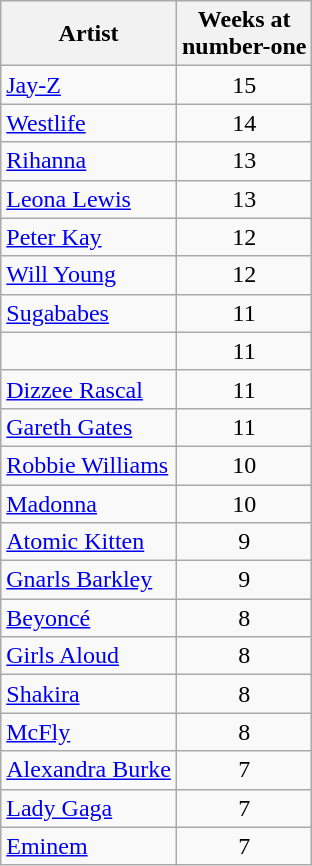<table class="wikitable sortable" border="1" style="text-align: center;">
<tr>
<th>Artist</th>
<th>Weeks at<br>number-one</th>
</tr>
<tr>
<td align=left><a href='#'>Jay-Z</a></td>
<td>15</td>
</tr>
<tr>
<td align=left><a href='#'>Westlife</a></td>
<td>14</td>
</tr>
<tr>
<td align=left><a href='#'>Rihanna</a></td>
<td>13</td>
</tr>
<tr>
<td align=left><a href='#'>Leona Lewis</a></td>
<td>13</td>
</tr>
<tr>
<td align=left><a href='#'>Peter Kay</a></td>
<td>12</td>
</tr>
<tr>
<td align=left><a href='#'>Will Young</a></td>
<td>12</td>
</tr>
<tr>
<td align=left><a href='#'>Sugababes</a></td>
<td>11</td>
</tr>
<tr>
<td align=left></td>
<td>11</td>
</tr>
<tr>
<td align=left><a href='#'>Dizzee Rascal</a></td>
<td>11</td>
</tr>
<tr>
<td align=left><a href='#'>Gareth Gates</a></td>
<td>11</td>
</tr>
<tr>
<td align=left><a href='#'>Robbie Williams</a></td>
<td>10</td>
</tr>
<tr>
<td align=left><a href='#'>Madonna</a></td>
<td>10</td>
</tr>
<tr>
<td align=left><a href='#'>Atomic Kitten</a></td>
<td>9</td>
</tr>
<tr>
<td align=left><a href='#'>Gnarls Barkley</a></td>
<td>9</td>
</tr>
<tr>
<td align=left><a href='#'>Beyoncé</a></td>
<td>8</td>
</tr>
<tr>
<td align=left><a href='#'>Girls Aloud</a></td>
<td>8</td>
</tr>
<tr>
<td align=left><a href='#'>Shakira</a></td>
<td>8</td>
</tr>
<tr>
<td align=left><a href='#'>McFly</a></td>
<td>8</td>
</tr>
<tr>
<td align=left><a href='#'>Alexandra Burke</a></td>
<td>7</td>
</tr>
<tr>
<td align=left><a href='#'>Lady Gaga</a></td>
<td>7</td>
</tr>
<tr>
<td align=left><a href='#'>Eminem</a></td>
<td>7</td>
</tr>
</table>
